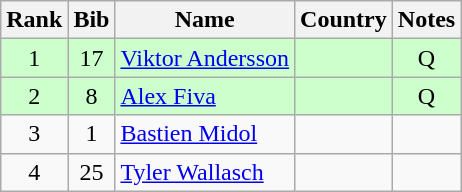<table class="wikitable" style="text-align:center;">
<tr>
<th>Rank</th>
<th>Bib</th>
<th>Name</th>
<th>Country</th>
<th>Notes</th>
</tr>
<tr bgcolor=ccffcc>
<td>1</td>
<td>17</td>
<td align=left><a href='#'>Viktor Andersson</a></td>
<td align=left></td>
<td>Q</td>
</tr>
<tr bgcolor=ccffcc>
<td>2</td>
<td>8</td>
<td align=left><a href='#'>Alex Fiva</a></td>
<td align=left></td>
<td>Q</td>
</tr>
<tr>
<td>3</td>
<td>1</td>
<td align=left><a href='#'>Bastien Midol</a></td>
<td align=left></td>
<td></td>
</tr>
<tr>
<td>4</td>
<td>25</td>
<td align=left><a href='#'>Tyler Wallasch</a></td>
<td align=left></td>
<td></td>
</tr>
</table>
